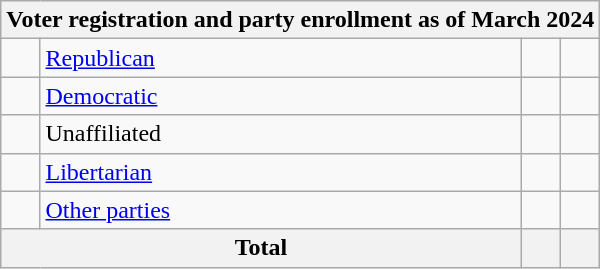<table class=wikitable>
<tr>
<th colspan = 6>Voter registration and party enrollment as of March 2024</th>
</tr>
<tr>
<td></td>
<td><a href='#'>Republican</a></td>
<td align = center></td>
<td align = center></td>
</tr>
<tr>
<td></td>
<td><a href='#'>Democratic</a></td>
<td align = center></td>
<td align = center></td>
</tr>
<tr>
<td></td>
<td>Unaffiliated</td>
<td align = center></td>
<td align = center></td>
</tr>
<tr>
<td></td>
<td><a href='#'>Libertarian</a></td>
<td align = center></td>
<td align = center></td>
</tr>
<tr>
<td></td>
<td><a href='#'>Other parties</a></td>
<td align = center></td>
<td align = center></td>
</tr>
<tr>
<th colspan = 2>Total</th>
<th align = center></th>
<th align = center></th>
</tr>
</table>
